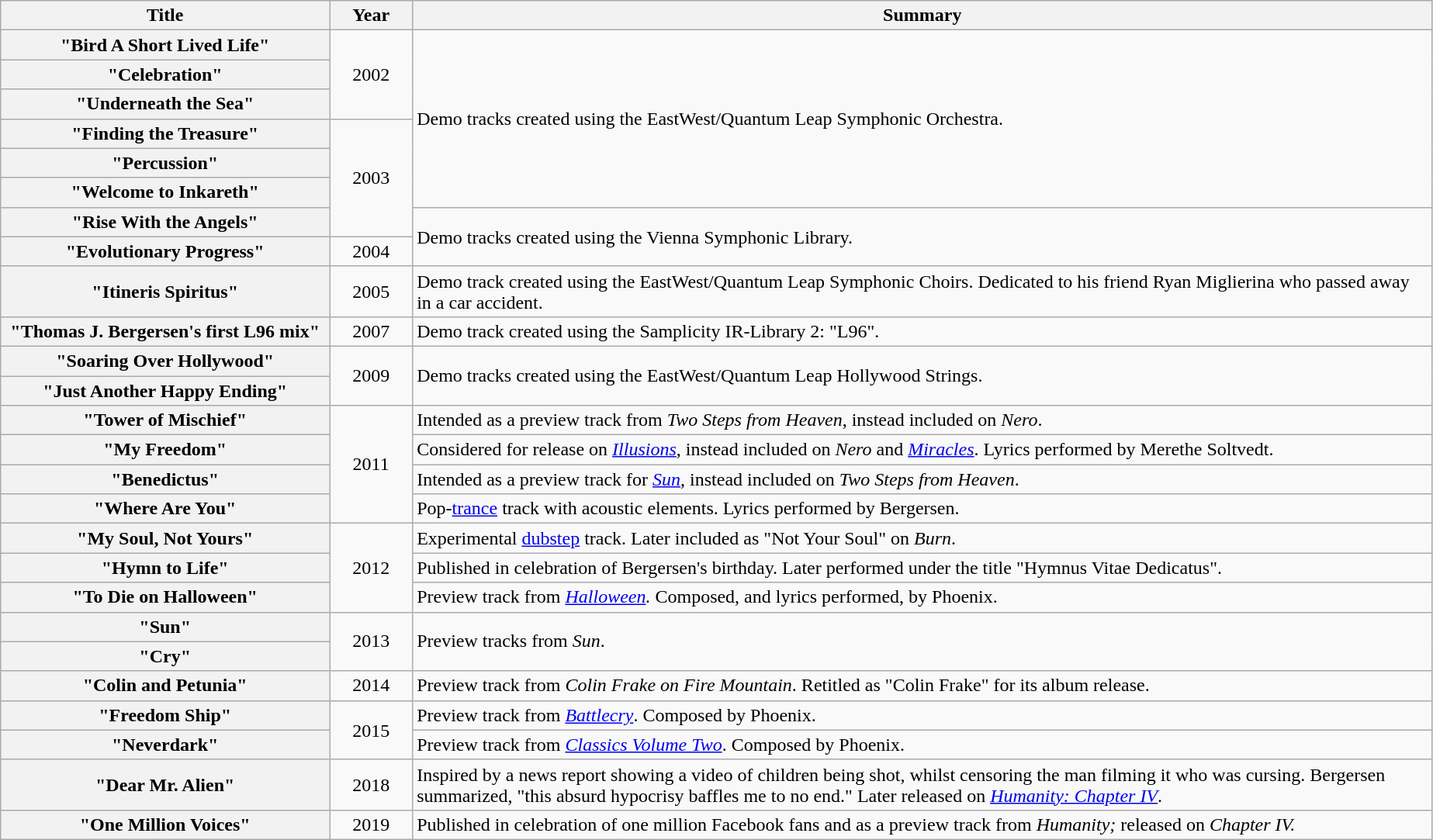<table class="wikitable plainrowheaders" style="text-align:center;">
<tr>
<th scope="col" style="width:17.2em;">Title</th>
<th scope="col" style="width:4em;">Year</th>
<th scope="col" style="width:54.3em;">Summary</th>
</tr>
<tr>
<th scope="row">"Bird A Short Lived Life"</th>
<td rowspan="3">2002</td>
<td rowspan="6" style="text-align:left;">Demo tracks created using the EastWest/Quantum Leap Symphonic Orchestra.</td>
</tr>
<tr>
<th scope="row">"Celebration"</th>
</tr>
<tr>
<th scope="row">"Underneath the Sea"</th>
</tr>
<tr>
<th scope="row">"Finding the Treasure"</th>
<td rowspan="4">2003</td>
</tr>
<tr>
<th scope="row">"Percussion"</th>
</tr>
<tr>
<th scope="row">"Welcome to Inkareth"</th>
</tr>
<tr>
<th scope="row">"Rise With the Angels"</th>
<td rowspan="2" style="text-align:left;">Demo tracks created using the Vienna Symphonic Library.</td>
</tr>
<tr>
<th scope="row">"Evolutionary Progress"</th>
<td>2004</td>
</tr>
<tr>
<th scope="row">"Itineris Spiritus"</th>
<td>2005</td>
<td style="text-align:left;">Demo track created using the EastWest/Quantum Leap Symphonic Choirs. Dedicated to his friend Ryan Miglierina who passed away in a car accident.</td>
</tr>
<tr>
<th scope="row">"Thomas J. Bergersen's first L96 mix"</th>
<td>2007</td>
<td style="text-align:left;">Demo track created using the Samplicity IR-Library 2: "L96".</td>
</tr>
<tr>
<th scope="row">"Soaring Over Hollywood"</th>
<td rowspan="2">2009</td>
<td rowspan="2" style="text-align:left;">Demo tracks created using the EastWest/Quantum Leap Hollywood Strings.</td>
</tr>
<tr>
<th scope="row">"Just Another Happy Ending"</th>
</tr>
<tr>
<th scope="row">"Tower of Mischief"</th>
<td rowspan="4">2011</td>
<td style="text-align:left;">Intended as a preview track from <em>Two Steps from Heaven</em>, instead included on <em>Nero</em>.</td>
</tr>
<tr>
<th scope="row">"My Freedom"</th>
<td style="text-align:left;">Considered for release on <a href='#'><em>Illusions</em></a>, instead included on <em>Nero</em> and <a href='#'><em>Miracles</em></a>. Lyrics performed by Merethe Soltvedt.</td>
</tr>
<tr>
<th scope="row">"Benedictus"</th>
<td style="text-align:left;">Intended as a preview track for <a href='#'><em>Sun</em></a>, instead included on <em>Two Steps from Heaven</em>.</td>
</tr>
<tr>
<th scope="row">"Where Are You"</th>
<td style="text-align:left;">Pop-<a href='#'>trance</a> track with acoustic elements. Lyrics performed by Bergersen.</td>
</tr>
<tr>
<th scope="row">"My Soul, Not Yours"</th>
<td rowspan="3">2012</td>
<td style="text-align:left;">Experimental <a href='#'>dubstep</a> track. Later included as "Not Your Soul" on <em>Burn</em>.</td>
</tr>
<tr>
<th scope="row">"Hymn to Life"</th>
<td style="text-align:left;">Published in celebration of Bergersen's birthday. Later performed under the title "Hymnus Vitae Dedicatus".</td>
</tr>
<tr>
<th scope="row">"To Die on Halloween"</th>
<td style="text-align:left;">Preview track from <a href='#'><em>Halloween</em></a><em>.</em> Composed, and lyrics performed, by Phoenix.</td>
</tr>
<tr>
<th scope="row">"Sun"</th>
<td rowspan="2">2013</td>
<td rowspan="2" style="text-align:left;">Preview tracks from <em>Sun</em>.</td>
</tr>
<tr>
<th scope="row">"Cry"</th>
</tr>
<tr>
<th scope="row">"Colin and Petunia"</th>
<td>2014</td>
<td style="text-align:left;">Preview track from <em>Colin Frake on Fire Mountain</em>. Retitled as "Colin Frake" for its album release.</td>
</tr>
<tr>
<th scope="row">"Freedom Ship"</th>
<td rowspan="2">2015</td>
<td style="text-align:left;">Preview track from <a href='#'><em>Battlecry</em></a>. Composed by Phoenix.</td>
</tr>
<tr>
<th scope="row">"Neverdark"</th>
<td style="text-align:left;">Preview track from <em><a href='#'>Classics Volume Two</a></em>. Composed by Phoenix.</td>
</tr>
<tr>
<th scope="row">"Dear Mr. Alien"</th>
<td>2018</td>
<td style="text-align:left;">Inspired by a news report showing a video of children being shot, whilst censoring the man filming it who was cursing. Bergersen summarized, "this absurd hypocrisy baffles me to no end." Later released on <a href='#'><em>Humanity: Chapter IV</em></a>.</td>
</tr>
<tr>
<th scope="row">"One Million Voices"</th>
<td>2019</td>
<td style="text-align:left;">Published in celebration of one million Facebook fans and as a preview track from <em>Humanity;</em> released on <em>Chapter IV.</em></td>
</tr>
</table>
